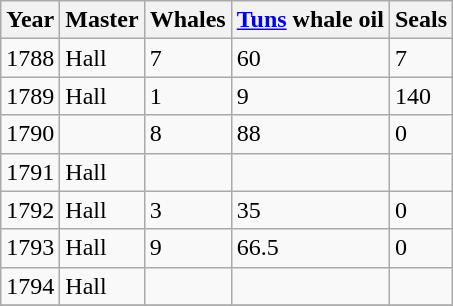<table class="sortable wikitable">
<tr>
<th>Year</th>
<th>Master</th>
<th>Whales</th>
<th><a href='#'>Tuns</a> whale oil</th>
<th>Seals</th>
</tr>
<tr>
<td>1788</td>
<td>Hall</td>
<td>7</td>
<td>60</td>
<td>7</td>
</tr>
<tr>
<td>1789</td>
<td>Hall</td>
<td>1</td>
<td>9</td>
<td>140</td>
</tr>
<tr>
<td>1790</td>
<td></td>
<td>8</td>
<td>88</td>
<td>0</td>
</tr>
<tr>
<td>1791</td>
<td>Hall</td>
<td></td>
<td></td>
<td></td>
</tr>
<tr>
<td>1792</td>
<td>Hall</td>
<td>3</td>
<td>35</td>
<td>0</td>
</tr>
<tr>
<td>1793</td>
<td>Hall</td>
<td>9</td>
<td>66.5</td>
<td>0</td>
</tr>
<tr>
<td>1794</td>
<td>Hall</td>
<td></td>
<td></td>
<td></td>
</tr>
<tr>
</tr>
</table>
